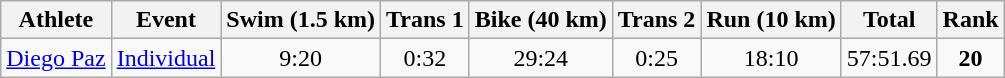<table class="wikitable" border="1">
<tr>
<th>Athlete</th>
<th>Event</th>
<th>Swim (1.5 km)</th>
<th>Trans 1</th>
<th>Bike (40 km)</th>
<th>Trans 2</th>
<th>Run (10 km)</th>
<th>Total</th>
<th>Rank</th>
</tr>
<tr>
<td><a href='#'>Diego Paz</a></td>
<td><a href='#'>Individual</a></td>
<td align=center>9:20</td>
<td align=center>0:32</td>
<td align=center>29:24</td>
<td align=center>0:25</td>
<td align=center>18:10</td>
<td align=center>57:51.69</td>
<td align=center><strong>20</strong></td>
</tr>
</table>
